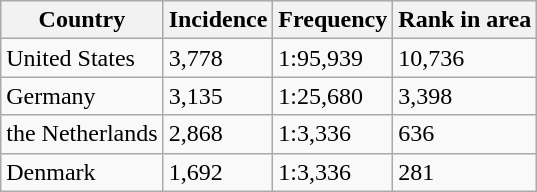<table class="wikitable">
<tr>
<th>Country</th>
<th>Incidence</th>
<th>Frequency</th>
<th>Rank in area</th>
</tr>
<tr>
<td>United States</td>
<td>3,778</td>
<td>1:95,939</td>
<td>10,736</td>
</tr>
<tr>
<td>Germany</td>
<td>3,135</td>
<td>1:25,680</td>
<td>3,398</td>
</tr>
<tr>
<td>the Netherlands</td>
<td>2,868</td>
<td>1:3,336</td>
<td>636</td>
</tr>
<tr>
<td>Denmark</td>
<td>1,692</td>
<td>1:3,336</td>
<td>281</td>
</tr>
</table>
